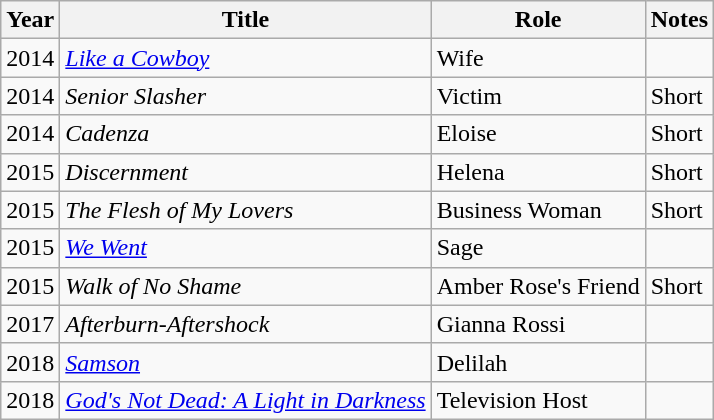<table class="wikitable sortable">
<tr>
<th>Year</th>
<th>Title</th>
<th>Role</th>
<th class="unsortable">Notes</th>
</tr>
<tr>
<td>2014</td>
<td><em><a href='#'>Like a Cowboy</a></em></td>
<td>Wife</td>
<td></td>
</tr>
<tr>
<td>2014</td>
<td><em>Senior Slasher</em></td>
<td>Victim</td>
<td>Short</td>
</tr>
<tr>
<td>2014</td>
<td><em>Cadenza</em></td>
<td>Eloise</td>
<td>Short</td>
</tr>
<tr>
<td>2015</td>
<td><em>Discernment</em></td>
<td>Helena</td>
<td>Short</td>
</tr>
<tr>
<td>2015</td>
<td><em>The Flesh of My Lovers</em></td>
<td>Business Woman</td>
<td>Short</td>
</tr>
<tr>
<td>2015</td>
<td><em><a href='#'>We Went</a></em></td>
<td>Sage</td>
<td></td>
</tr>
<tr>
<td>2015</td>
<td><em>Walk of No Shame</em></td>
<td>Amber Rose's Friend</td>
<td>Short</td>
</tr>
<tr>
<td>2017</td>
<td><em>Afterburn-Aftershock</em></td>
<td>Gianna Rossi</td>
<td></td>
</tr>
<tr>
<td>2018</td>
<td><em><a href='#'>Samson</a></em></td>
<td>Delilah</td>
<td></td>
</tr>
<tr>
<td>2018</td>
<td><em><a href='#'>God's Not Dead: A Light in Darkness</a></em></td>
<td>Television Host</td>
<td></td>
</tr>
</table>
